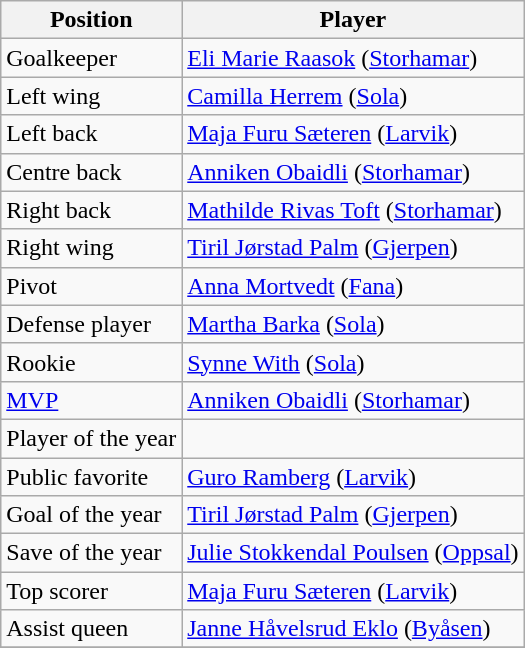<table class="wikitable">
<tr>
<th>Position</th>
<th>Player</th>
</tr>
<tr>
<td>Goalkeeper</td>
<td> <a href='#'>Eli Marie Raasok</a> (<a href='#'>Storhamar</a>)</td>
</tr>
<tr>
<td>Left wing</td>
<td> <a href='#'>Camilla Herrem</a> (<a href='#'>Sola</a>)</td>
</tr>
<tr>
<td>Left back</td>
<td> <a href='#'>Maja Furu Sæteren</a> (<a href='#'>Larvik</a>)</td>
</tr>
<tr>
<td>Centre back</td>
<td> <a href='#'>Anniken Obaidli</a> (<a href='#'>Storhamar</a>)</td>
</tr>
<tr>
<td>Right back</td>
<td> <a href='#'>Mathilde Rivas Toft</a> (<a href='#'>Storhamar</a>)</td>
</tr>
<tr>
<td>Right wing</td>
<td> <a href='#'>Tiril Jørstad Palm</a> (<a href='#'>Gjerpen</a>)</td>
</tr>
<tr>
<td>Pivot</td>
<td> <a href='#'>Anna Mortvedt</a> (<a href='#'>Fana</a>)</td>
</tr>
<tr>
<td>Defense player</td>
<td> <a href='#'>Martha Barka</a> (<a href='#'>Sola</a>)</td>
</tr>
<tr>
<td>Rookie</td>
<td> <a href='#'>Synne With</a> (<a href='#'>Sola</a>)</td>
</tr>
<tr>
<td><a href='#'>MVP</a></td>
<td> <a href='#'>Anniken Obaidli</a> (<a href='#'>Storhamar</a>)</td>
</tr>
<tr>
<td>Player of the year</td>
<td></td>
</tr>
<tr>
<td>Public favorite</td>
<td> <a href='#'>Guro Ramberg</a> (<a href='#'>Larvik</a>)</td>
</tr>
<tr>
<td>Goal of the year</td>
<td> <a href='#'>Tiril Jørstad Palm</a> (<a href='#'>Gjerpen</a>)</td>
</tr>
<tr>
<td>Save of the year</td>
<td> <a href='#'>Julie Stokkendal Poulsen</a> (<a href='#'>Oppsal</a>)</td>
</tr>
<tr>
<td>Top scorer</td>
<td> <a href='#'>Maja Furu Sæteren</a> (<a href='#'>Larvik</a>) </td>
</tr>
<tr>
<td>Assist queen</td>
<td> <a href='#'>Janne Håvelsrud Eklo</a> (<a href='#'>Byåsen</a>) </td>
</tr>
<tr>
</tr>
</table>
